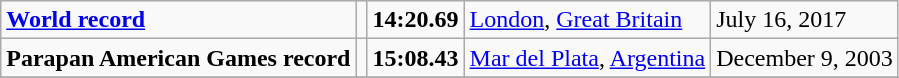<table class="wikitable">
<tr>
<td><strong><a href='#'>World record</a></strong></td>
<td></td>
<td><strong>14:20.69</strong></td>
<td><a href='#'>London</a>, <a href='#'>Great Britain</a></td>
<td>July 16, 2017</td>
</tr>
<tr>
<td><strong>Parapan American Games record</strong></td>
<td></td>
<td><strong>15:08.43</strong></td>
<td><a href='#'>Mar del Plata</a>, <a href='#'>Argentina</a></td>
<td>December 9, 2003</td>
</tr>
<tr>
</tr>
</table>
